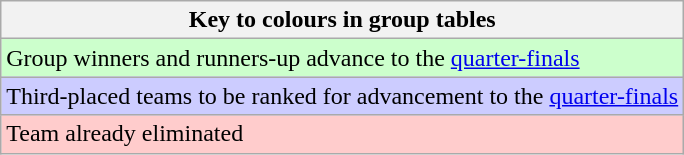<table class="wikitable">
<tr>
<th>Key to colours in group tables</th>
</tr>
<tr bgcolor="#ccffcc">
<td>Group winners and runners-up advance to the <a href='#'>quarter-finals</a></td>
</tr>
<tr bgcolor="#ccccff">
<td>Third-placed teams to be ranked for advancement to the <a href='#'>quarter-finals</a></td>
</tr>
<tr bgcolor="#ffcccc">
<td>Team already eliminated</td>
</tr>
</table>
